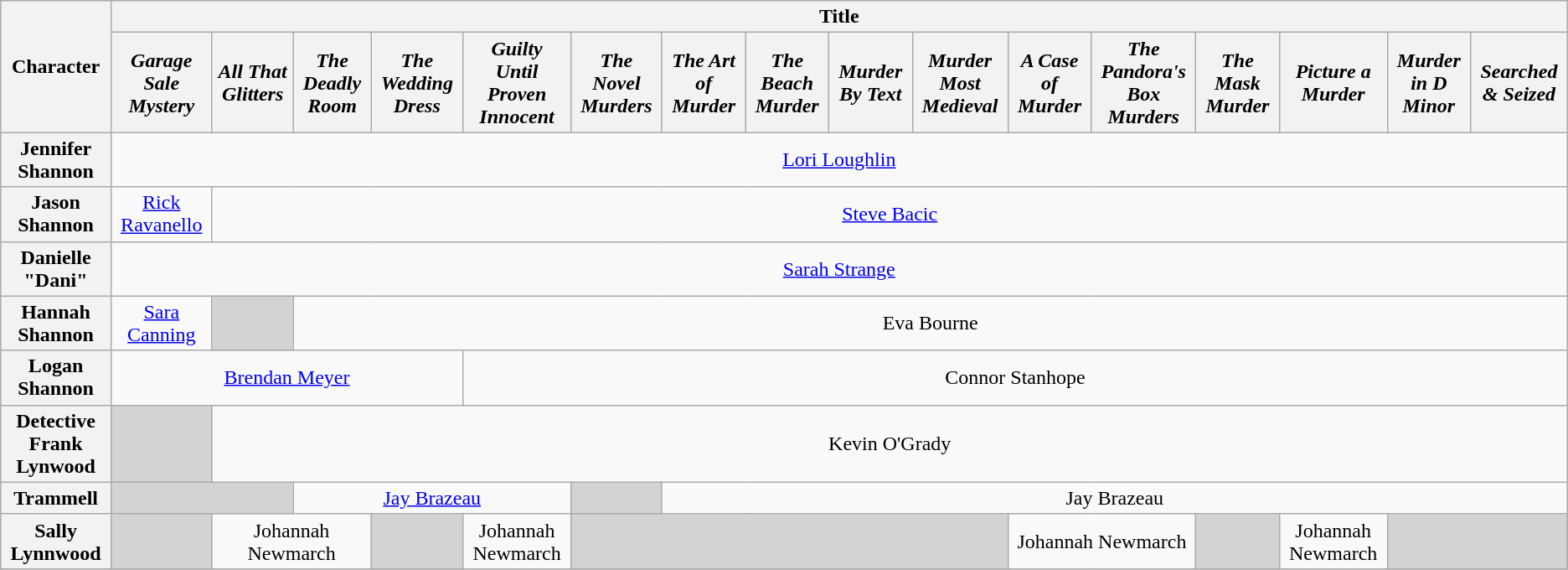<table class="wikitable" style="text-align:center;">
<tr>
<th rowspan="2" style="width:4%;">Character</th>
<th colspan=16>Title</th>
</tr>
<tr>
<th style="width:4%;"><em>Garage Sale Mystery</em></th>
<th style="width:4%;"><em>All That Glitters</em></th>
<th style="width:4%;"><em>The Deadly Room</em></th>
<th style="width:4%;"><em>The Wedding Dress</em></th>
<th style="width:4%;"><em>Guilty Until Proven Innocent</em></th>
<th style="width:4%;"><em>The Novel Murders</em></th>
<th style="width:4%;"><em>The Art of Murder</em></th>
<th style="width:4%;"><em>The Beach Murder</em></th>
<th style="width:4%;"><em>Murder By Text</em></th>
<th style="width:4%;"><em>Murder Most Medieval</em></th>
<th style="width:4%;"><em>A Case of Murder</em></th>
<th style="width:4%;"><em>The Pandora's Box Murders</em></th>
<th style="width:4%;"><em>The Mask Murder</em></th>
<th style="width:4%;"><em>Picture a Murder</em></th>
<th style="width:4%;"><em>Murder in D Minor</em></th>
<th style="width:4%;"><em>Searched & Seized</em></th>
</tr>
<tr>
<th>Jennifer Shannon</th>
<td colspan="16"><a href='#'>Lori Loughlin</a></td>
</tr>
<tr>
<th>Jason Shannon</th>
<td colspan="1"><a href='#'>Rick Ravanello</a></td>
<td colspan="15"><a href='#'>Steve Bacic</a></td>
</tr>
<tr>
<th>Danielle "Dani"</th>
<td colspan="16"><a href='#'>Sarah Strange</a></td>
</tr>
<tr>
<th>Hannah Shannon</th>
<td colspan="1"><a href='#'>Sara Canning</a></td>
<td style="background:#d3d3d3;" colspan=1></td>
<td colspan="14">Eva Bourne</td>
</tr>
<tr>
<th>Logan Shannon</th>
<td colspan="4"><a href='#'>Brendan Meyer</a></td>
<td colspan="12">Connor Stanhope</td>
</tr>
<tr>
<th>Detective Frank Lynwood</th>
<td style="background:#d3d3d3;" colspan=1></td>
<td colspan="15">Kevin O'Grady</td>
</tr>
<tr>
<th>Trammell</th>
<td style="background:#d3d3d3;" colspan=2></td>
<td colspan="3"><a href='#'>Jay Brazeau</a></td>
<td style="background:#d3d3d3;" colspan=1></td>
<td colspan="10">Jay Brazeau</td>
</tr>
<tr>
<th>Sally Lynnwood</th>
<td style="background:#d3d3d3;" colspan=1></td>
<td colspan="2">Johannah Newmarch</td>
<td style="background:#d3d3d3;" colspan=1></td>
<td colspan="1">Johannah Newmarch</td>
<td style="background:#d3d3d3;" colspan=5></td>
<td colspan="2">Johannah Newmarch</td>
<td style="background:#d3d3d3;" colspan=1></td>
<td colspan="1">Johannah Newmarch</td>
<td style="background:#d3d3d3;" colspan=2></td>
</tr>
<tr>
</tr>
</table>
